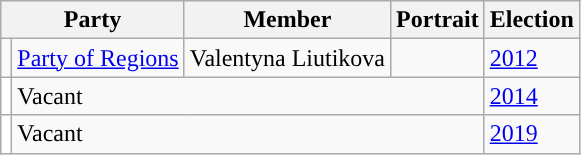<table class="wikitable">
<tr>
<th colspan="2">Party</th>
<th>Member</th>
<th>Portrait</th>
<th>Election</th>
</tr>
<tr>
<td style="background-color: "></td>
<td><a href='#'>Party of Regions</a></td>
<td>Valentyna Liutikova</td>
<td></td>
<td><a href='#'>2012</a></td>
</tr>
<tr>
<td style="background-color: white"></td>
<td colspan=3>Vacant</td>
<td><a href='#'>2014</a></td>
</tr>
<tr>
<td style="background-color: white"></td>
<td colspan=3>Vacant</td>
<td><a href='#'>2019</a></td>
</tr>
</table>
